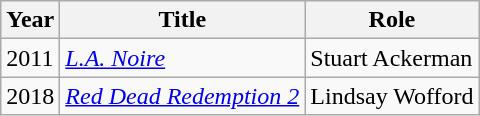<table class="wikitable sortable">
<tr>
<th>Year</th>
<th>Title</th>
<th class="unsortable">Role</th>
</tr>
<tr>
<td>2011</td>
<td><em><a href='#'>L.A. Noire</a></em></td>
<td>Stuart Ackerman</td>
</tr>
<tr>
<td>2018</td>
<td><em><a href='#'>Red Dead Redemption 2</a></em></td>
<td>Lindsay Wofford</td>
</tr>
</table>
